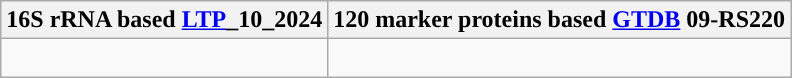<table class="wikitable">
<tr>
<th colspan=1>16S rRNA based <a href='#'>LTP</a>_10_2024</th>
<th colspan=1>120 marker proteins based <a href='#'>GTDB</a> 09-RS220</th>
</tr>
<tr>
<td style="vertical-align:top"><br>

</td>
<td><br>

</td>
</tr>
</table>
